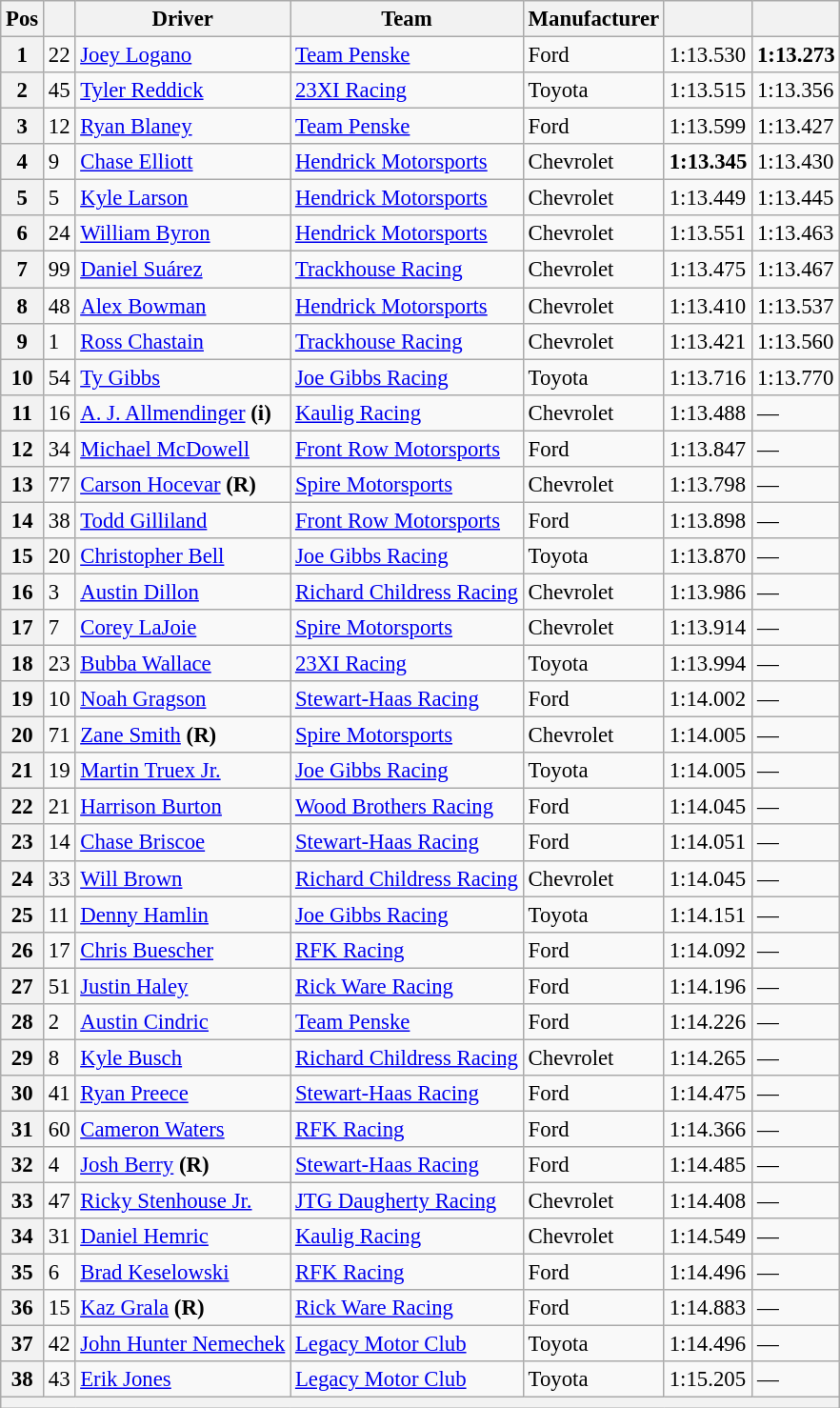<table class="wikitable" style="font-size:95%">
<tr>
<th>Pos</th>
<th></th>
<th>Driver</th>
<th>Team</th>
<th>Manufacturer</th>
<th></th>
<th></th>
</tr>
<tr>
<th>1</th>
<td>22</td>
<td><a href='#'>Joey Logano</a></td>
<td><a href='#'>Team Penske</a></td>
<td>Ford</td>
<td>1:13.530</td>
<td><strong>1:13.273</strong></td>
</tr>
<tr>
<th>2</th>
<td>45</td>
<td><a href='#'>Tyler Reddick</a></td>
<td><a href='#'>23XI Racing</a></td>
<td>Toyota</td>
<td>1:13.515</td>
<td>1:13.356</td>
</tr>
<tr>
<th>3</th>
<td>12</td>
<td><a href='#'>Ryan Blaney</a></td>
<td><a href='#'>Team Penske</a></td>
<td>Ford</td>
<td>1:13.599</td>
<td>1:13.427</td>
</tr>
<tr>
<th>4</th>
<td>9</td>
<td><a href='#'>Chase Elliott</a></td>
<td><a href='#'>Hendrick Motorsports</a></td>
<td>Chevrolet</td>
<td><strong>1:13.345</strong></td>
<td>1:13.430</td>
</tr>
<tr>
<th>5</th>
<td>5</td>
<td><a href='#'>Kyle Larson</a></td>
<td><a href='#'>Hendrick Motorsports</a></td>
<td>Chevrolet</td>
<td>1:13.449</td>
<td>1:13.445</td>
</tr>
<tr>
<th>6</th>
<td>24</td>
<td><a href='#'>William Byron</a></td>
<td><a href='#'>Hendrick Motorsports</a></td>
<td>Chevrolet</td>
<td>1:13.551</td>
<td>1:13.463</td>
</tr>
<tr>
<th>7</th>
<td>99</td>
<td><a href='#'>Daniel Suárez</a></td>
<td><a href='#'>Trackhouse Racing</a></td>
<td>Chevrolet</td>
<td>1:13.475</td>
<td>1:13.467</td>
</tr>
<tr>
<th>8</th>
<td>48</td>
<td><a href='#'>Alex Bowman</a></td>
<td><a href='#'>Hendrick Motorsports</a></td>
<td>Chevrolet</td>
<td>1:13.410</td>
<td>1:13.537</td>
</tr>
<tr>
<th>9</th>
<td>1</td>
<td><a href='#'>Ross Chastain</a></td>
<td><a href='#'>Trackhouse Racing</a></td>
<td>Chevrolet</td>
<td>1:13.421</td>
<td>1:13.560</td>
</tr>
<tr>
<th>10</th>
<td>54</td>
<td><a href='#'>Ty Gibbs</a></td>
<td><a href='#'>Joe Gibbs Racing</a></td>
<td>Toyota</td>
<td>1:13.716</td>
<td>1:13.770</td>
</tr>
<tr>
<th>11</th>
<td>16</td>
<td><a href='#'>A. J. Allmendinger</a> <strong>(i)</strong></td>
<td><a href='#'>Kaulig Racing</a></td>
<td>Chevrolet</td>
<td>1:13.488</td>
<td>—</td>
</tr>
<tr>
<th>12</th>
<td>34</td>
<td><a href='#'>Michael McDowell</a></td>
<td><a href='#'>Front Row Motorsports</a></td>
<td>Ford</td>
<td>1:13.847</td>
<td>—</td>
</tr>
<tr>
<th>13</th>
<td>77</td>
<td><a href='#'>Carson Hocevar</a> <strong>(R)</strong></td>
<td><a href='#'>Spire Motorsports</a></td>
<td>Chevrolet</td>
<td>1:13.798</td>
<td>—</td>
</tr>
<tr>
<th>14</th>
<td>38</td>
<td><a href='#'>Todd Gilliland</a></td>
<td><a href='#'>Front Row Motorsports</a></td>
<td>Ford</td>
<td>1:13.898</td>
<td>—</td>
</tr>
<tr>
<th>15</th>
<td>20</td>
<td><a href='#'>Christopher Bell</a></td>
<td><a href='#'>Joe Gibbs Racing</a></td>
<td>Toyota</td>
<td>1:13.870</td>
<td>—</td>
</tr>
<tr>
<th>16</th>
<td>3</td>
<td><a href='#'>Austin Dillon</a></td>
<td><a href='#'>Richard Childress Racing</a></td>
<td>Chevrolet</td>
<td>1:13.986</td>
<td>—</td>
</tr>
<tr>
<th>17</th>
<td>7</td>
<td><a href='#'>Corey LaJoie</a></td>
<td><a href='#'>Spire Motorsports</a></td>
<td>Chevrolet</td>
<td>1:13.914</td>
<td>—</td>
</tr>
<tr>
<th>18</th>
<td>23</td>
<td><a href='#'>Bubba Wallace</a></td>
<td><a href='#'>23XI Racing</a></td>
<td>Toyota</td>
<td>1:13.994</td>
<td>—</td>
</tr>
<tr>
<th>19</th>
<td>10</td>
<td><a href='#'>Noah Gragson</a></td>
<td><a href='#'>Stewart-Haas Racing</a></td>
<td>Ford</td>
<td>1:14.002</td>
<td>—</td>
</tr>
<tr>
<th>20</th>
<td>71</td>
<td><a href='#'>Zane Smith</a> <strong>(R)</strong></td>
<td><a href='#'>Spire Motorsports</a></td>
<td>Chevrolet</td>
<td>1:14.005</td>
<td>—</td>
</tr>
<tr>
<th>21</th>
<td>19</td>
<td><a href='#'>Martin Truex Jr.</a></td>
<td><a href='#'>Joe Gibbs Racing</a></td>
<td>Toyota</td>
<td>1:14.005</td>
<td>—</td>
</tr>
<tr>
<th>22</th>
<td>21</td>
<td><a href='#'>Harrison Burton</a></td>
<td><a href='#'>Wood Brothers Racing</a></td>
<td>Ford</td>
<td>1:14.045</td>
<td>—</td>
</tr>
<tr>
<th>23</th>
<td>14</td>
<td><a href='#'>Chase Briscoe</a></td>
<td><a href='#'>Stewart-Haas Racing</a></td>
<td>Ford</td>
<td>1:14.051</td>
<td>—</td>
</tr>
<tr>
<th>24</th>
<td>33</td>
<td><a href='#'>Will Brown</a></td>
<td><a href='#'>Richard Childress Racing</a></td>
<td>Chevrolet</td>
<td>1:14.045</td>
<td>—</td>
</tr>
<tr>
<th>25</th>
<td>11</td>
<td><a href='#'>Denny Hamlin</a></td>
<td><a href='#'>Joe Gibbs Racing</a></td>
<td>Toyota</td>
<td>1:14.151</td>
<td>—</td>
</tr>
<tr>
<th>26</th>
<td>17</td>
<td><a href='#'>Chris Buescher</a></td>
<td><a href='#'>RFK Racing</a></td>
<td>Ford</td>
<td>1:14.092</td>
<td>—</td>
</tr>
<tr>
<th>27</th>
<td>51</td>
<td><a href='#'>Justin Haley</a></td>
<td><a href='#'>Rick Ware Racing</a></td>
<td>Ford</td>
<td>1:14.196</td>
<td>—</td>
</tr>
<tr>
<th>28</th>
<td>2</td>
<td><a href='#'>Austin Cindric</a></td>
<td><a href='#'>Team Penske</a></td>
<td>Ford</td>
<td>1:14.226</td>
<td>—</td>
</tr>
<tr>
<th>29</th>
<td>8</td>
<td><a href='#'>Kyle Busch</a></td>
<td><a href='#'>Richard Childress Racing</a></td>
<td>Chevrolet</td>
<td>1:14.265</td>
<td>—</td>
</tr>
<tr>
<th>30</th>
<td>41</td>
<td><a href='#'>Ryan Preece</a></td>
<td><a href='#'>Stewart-Haas Racing</a></td>
<td>Ford</td>
<td>1:14.475</td>
<td>—</td>
</tr>
<tr>
<th>31</th>
<td>60</td>
<td><a href='#'>Cameron Waters</a></td>
<td><a href='#'>RFK Racing</a></td>
<td>Ford</td>
<td>1:14.366</td>
<td>—</td>
</tr>
<tr>
<th>32</th>
<td>4</td>
<td><a href='#'>Josh Berry</a> <strong>(R)</strong></td>
<td><a href='#'>Stewart-Haas Racing</a></td>
<td>Ford</td>
<td>1:14.485</td>
<td>—</td>
</tr>
<tr>
<th>33</th>
<td>47</td>
<td><a href='#'>Ricky Stenhouse Jr.</a></td>
<td><a href='#'>JTG Daugherty Racing</a></td>
<td>Chevrolet</td>
<td>1:14.408</td>
<td>—</td>
</tr>
<tr>
<th>34</th>
<td>31</td>
<td><a href='#'>Daniel Hemric</a></td>
<td><a href='#'>Kaulig Racing</a></td>
<td>Chevrolet</td>
<td>1:14.549</td>
<td>—</td>
</tr>
<tr>
<th>35</th>
<td>6</td>
<td><a href='#'>Brad Keselowski</a></td>
<td><a href='#'>RFK Racing</a></td>
<td>Ford</td>
<td>1:14.496</td>
<td>—</td>
</tr>
<tr>
<th>36</th>
<td>15</td>
<td><a href='#'>Kaz Grala</a> <strong>(R)</strong></td>
<td><a href='#'>Rick Ware Racing</a></td>
<td>Ford</td>
<td>1:14.883</td>
<td>—</td>
</tr>
<tr>
<th>37</th>
<td>42</td>
<td><a href='#'>John Hunter Nemechek</a></td>
<td><a href='#'>Legacy Motor Club</a></td>
<td>Toyota</td>
<td>1:14.496</td>
<td>—</td>
</tr>
<tr>
<th>38</th>
<td>43</td>
<td><a href='#'>Erik Jones</a></td>
<td><a href='#'>Legacy Motor Club</a></td>
<td>Toyota</td>
<td>1:15.205</td>
<td>—</td>
</tr>
<tr>
<th colspan="7"></th>
</tr>
</table>
